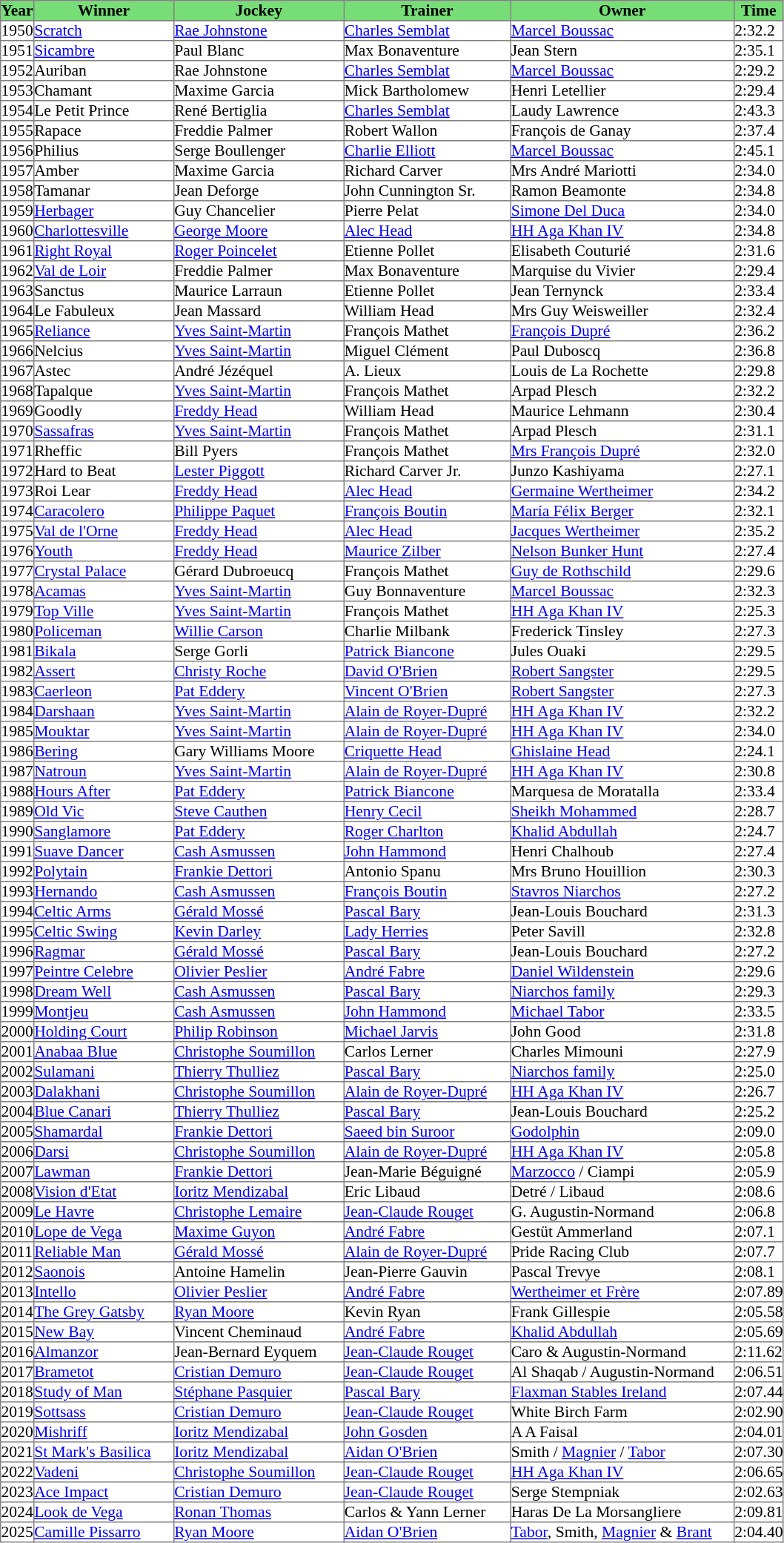<table class = "sortable" | border="1" cellpadding="0" style="border-collapse: collapse; font-size:90%">
<tr bgcolor="#77dd77" align="center">
<th>Year</th>
<th>Winner</th>
<th>Jockey</th>
<th>Trainer</th>
<th>Owner</th>
<th>Time</th>
</tr>
<tr>
<td>1950</td>
<td width=125px><a href='#'>Scratch</a></td>
<td width=152px><a href='#'>Rae Johnstone</a></td>
<td width=149px><a href='#'>Charles Semblat</a></td>
<td width=200px><a href='#'>Marcel Boussac</a></td>
<td>2:32.2</td>
</tr>
<tr>
<td>1951</td>
<td><a href='#'>Sicambre</a></td>
<td>Paul Blanc</td>
<td>Max Bonaventure</td>
<td>Jean Stern</td>
<td>2:35.1</td>
</tr>
<tr>
<td>1952</td>
<td>Auriban</td>
<td>Rae Johnstone</td>
<td><a href='#'>Charles Semblat</a></td>
<td><a href='#'>Marcel Boussac</a></td>
<td>2:29.2</td>
</tr>
<tr>
<td>1953</td>
<td>Chamant</td>
<td>Maxime Garcia</td>
<td>Mick Bartholomew</td>
<td>Henri Letellier</td>
<td>2:29.4</td>
</tr>
<tr>
<td>1954</td>
<td>Le Petit Prince</td>
<td>René Bertiglia</td>
<td><a href='#'>Charles Semblat</a></td>
<td>Laudy Lawrence</td>
<td>2:43.3</td>
</tr>
<tr>
<td>1955</td>
<td>Rapace</td>
<td>Freddie Palmer</td>
<td>Robert Wallon</td>
<td>François de Ganay</td>
<td>2:37.4</td>
</tr>
<tr>
<td>1956</td>
<td>Philius</td>
<td>Serge Boullenger</td>
<td><a href='#'>Charlie Elliott</a></td>
<td><a href='#'>Marcel Boussac</a></td>
<td>2:45.1</td>
</tr>
<tr>
<td>1957</td>
<td>Amber</td>
<td>Maxime Garcia</td>
<td>Richard Carver</td>
<td>Mrs André Mariotti</td>
<td>2:34.0</td>
</tr>
<tr>
<td>1958</td>
<td>Tamanar</td>
<td>Jean Deforge</td>
<td>John Cunnington Sr.</td>
<td>Ramon Beamonte</td>
<td>2:34.8</td>
</tr>
<tr>
<td>1959</td>
<td><a href='#'>Herbager</a></td>
<td>Guy Chancelier</td>
<td>Pierre Pelat</td>
<td><a href='#'>Simone Del Duca</a></td>
<td>2:34.0</td>
</tr>
<tr>
<td>1960</td>
<td><a href='#'>Charlottesville</a></td>
<td><a href='#'>George Moore</a></td>
<td><a href='#'>Alec Head</a></td>
<td><a href='#'>HH Aga Khan IV</a></td>
<td>2:34.8</td>
</tr>
<tr>
<td>1961</td>
<td><a href='#'>Right Royal</a></td>
<td><a href='#'>Roger Poincelet</a></td>
<td>Etienne Pollet</td>
<td>Elisabeth Couturié</td>
<td>2:31.6</td>
</tr>
<tr>
<td>1962</td>
<td><a href='#'>Val de Loir</a></td>
<td>Freddie Palmer</td>
<td>Max Bonaventure</td>
<td>Marquise du Vivier</td>
<td>2:29.4</td>
</tr>
<tr>
<td>1963</td>
<td>Sanctus</td>
<td>Maurice Larraun</td>
<td>Etienne Pollet</td>
<td>Jean Ternynck</td>
<td>2:33.4</td>
</tr>
<tr>
<td>1964</td>
<td>Le Fabuleux</td>
<td>Jean Massard</td>
<td>William Head</td>
<td>Mrs Guy Weisweiller</td>
<td>2:32.4</td>
</tr>
<tr>
<td>1965</td>
<td><a href='#'>Reliance</a></td>
<td><a href='#'>Yves Saint-Martin</a></td>
<td>François Mathet</td>
<td><a href='#'>François Dupré</a></td>
<td>2:36.2</td>
</tr>
<tr>
<td>1966</td>
<td>Nelcius</td>
<td><a href='#'>Yves Saint-Martin</a></td>
<td>Miguel Clément</td>
<td>Paul Duboscq</td>
<td>2:36.8</td>
</tr>
<tr>
<td>1967</td>
<td>Astec</td>
<td>André Jézéquel</td>
<td>A. Lieux</td>
<td>Louis de La Rochette</td>
<td>2:29.8</td>
</tr>
<tr>
<td>1968</td>
<td>Tapalque</td>
<td><a href='#'>Yves Saint-Martin</a></td>
<td>François Mathet</td>
<td>Arpad Plesch</td>
<td>2:32.2</td>
</tr>
<tr>
<td>1969</td>
<td>Goodly</td>
<td><a href='#'>Freddy Head</a></td>
<td>William Head</td>
<td>Maurice Lehmann</td>
<td>2:30.4</td>
</tr>
<tr>
<td>1970</td>
<td><a href='#'>Sassafras</a></td>
<td><a href='#'>Yves Saint-Martin</a></td>
<td>François Mathet</td>
<td>Arpad Plesch</td>
<td>2:31.1</td>
</tr>
<tr>
<td>1971</td>
<td>Rheffic</td>
<td>Bill Pyers</td>
<td>François Mathet</td>
<td><a href='#'>Mrs François Dupré</a></td>
<td>2:32.0</td>
</tr>
<tr>
<td>1972</td>
<td>Hard to Beat</td>
<td><a href='#'>Lester Piggott</a></td>
<td>Richard Carver Jr.</td>
<td>Junzo Kashiyama</td>
<td>2:27.1</td>
</tr>
<tr>
<td>1973</td>
<td>Roi Lear</td>
<td><a href='#'>Freddy Head</a></td>
<td><a href='#'>Alec Head</a></td>
<td><a href='#'>Germaine Wertheimer</a></td>
<td>2:34.2</td>
</tr>
<tr>
<td>1974</td>
<td><a href='#'>Caracolero</a></td>
<td><a href='#'>Philippe Paquet</a></td>
<td><a href='#'>François Boutin</a></td>
<td><a href='#'>María Félix Berger</a></td>
<td>2:32.1</td>
</tr>
<tr>
<td>1975</td>
<td><a href='#'>Val de l'Orne</a></td>
<td><a href='#'>Freddy Head</a></td>
<td><a href='#'>Alec Head</a></td>
<td><a href='#'>Jacques Wertheimer</a></td>
<td>2:35.2</td>
</tr>
<tr>
<td>1976</td>
<td><a href='#'>Youth</a></td>
<td><a href='#'>Freddy Head</a></td>
<td><a href='#'>Maurice Zilber</a></td>
<td><a href='#'>Nelson Bunker Hunt</a></td>
<td>2:27.4</td>
</tr>
<tr>
<td>1977</td>
<td><a href='#'>Crystal Palace</a></td>
<td>Gérard Dubroeucq</td>
<td>François Mathet</td>
<td><a href='#'>Guy de Rothschild</a></td>
<td>2:29.6</td>
</tr>
<tr>
<td>1978</td>
<td><a href='#'>Acamas</a></td>
<td><a href='#'>Yves Saint-Martin</a></td>
<td>Guy Bonnaventure</td>
<td><a href='#'>Marcel Boussac</a></td>
<td>2:32.3</td>
</tr>
<tr>
<td>1979</td>
<td><a href='#'>Top Ville</a></td>
<td><a href='#'>Yves Saint-Martin</a></td>
<td>François Mathet</td>
<td><a href='#'>HH Aga Khan IV</a></td>
<td>2:25.3</td>
</tr>
<tr>
<td>1980</td>
<td><a href='#'>Policeman</a></td>
<td><a href='#'>Willie Carson</a></td>
<td>Charlie Milbank</td>
<td>Frederick Tinsley</td>
<td>2:27.3</td>
</tr>
<tr>
<td>1981</td>
<td><a href='#'>Bikala</a></td>
<td>Serge Gorli</td>
<td><a href='#'>Patrick Biancone</a></td>
<td>Jules Ouaki</td>
<td>2:29.5</td>
</tr>
<tr>
<td>1982</td>
<td><a href='#'>Assert</a></td>
<td><a href='#'>Christy Roche</a></td>
<td><a href='#'>David O'Brien</a></td>
<td><a href='#'>Robert Sangster</a></td>
<td>2:29.5</td>
</tr>
<tr>
<td>1983</td>
<td><a href='#'>Caerleon</a></td>
<td><a href='#'>Pat Eddery</a></td>
<td><a href='#'>Vincent O'Brien</a></td>
<td><a href='#'>Robert Sangster</a></td>
<td>2:27.3</td>
</tr>
<tr>
<td>1984</td>
<td><a href='#'>Darshaan</a></td>
<td><a href='#'>Yves Saint-Martin</a></td>
<td><a href='#'>Alain de Royer-Dupré</a></td>
<td><a href='#'>HH Aga Khan IV</a></td>
<td>2:32.2</td>
</tr>
<tr>
<td>1985</td>
<td><a href='#'>Mouktar</a></td>
<td><a href='#'>Yves Saint-Martin</a></td>
<td><a href='#'>Alain de Royer-Dupré</a></td>
<td><a href='#'>HH Aga Khan IV</a></td>
<td>2:34.0</td>
</tr>
<tr>
<td>1986</td>
<td><a href='#'>Bering</a></td>
<td>Gary Williams Moore</td>
<td><a href='#'>Criquette Head</a></td>
<td><a href='#'>Ghislaine Head</a></td>
<td>2:24.1</td>
</tr>
<tr>
<td>1987</td>
<td><a href='#'>Natroun</a></td>
<td><a href='#'>Yves Saint-Martin</a></td>
<td><a href='#'>Alain de Royer-Dupré</a></td>
<td><a href='#'>HH Aga Khan IV</a></td>
<td>2:30.8</td>
</tr>
<tr>
<td>1988</td>
<td><a href='#'>Hours After</a></td>
<td><a href='#'>Pat Eddery</a></td>
<td><a href='#'>Patrick Biancone</a></td>
<td>Marquesa de Moratalla</td>
<td>2:33.4</td>
</tr>
<tr>
<td>1989</td>
<td><a href='#'>Old Vic</a></td>
<td><a href='#'>Steve Cauthen</a></td>
<td><a href='#'>Henry Cecil</a></td>
<td><a href='#'>Sheikh Mohammed</a></td>
<td>2:28.7</td>
</tr>
<tr>
<td>1990</td>
<td><a href='#'>Sanglamore</a></td>
<td><a href='#'>Pat Eddery</a></td>
<td><a href='#'>Roger Charlton</a></td>
<td><a href='#'>Khalid Abdullah</a></td>
<td>2:24.7</td>
</tr>
<tr>
<td>1991</td>
<td><a href='#'>Suave Dancer</a></td>
<td><a href='#'>Cash Asmussen</a></td>
<td><a href='#'>John Hammond</a></td>
<td>Henri Chalhoub</td>
<td>2:27.4</td>
</tr>
<tr>
<td>1992</td>
<td><a href='#'>Polytain</a></td>
<td><a href='#'>Frankie Dettori</a></td>
<td>Antonio Spanu</td>
<td>Mrs Bruno Houillion</td>
<td>2:30.3</td>
</tr>
<tr>
<td>1993</td>
<td><a href='#'>Hernando</a></td>
<td><a href='#'>Cash Asmussen</a></td>
<td><a href='#'>François Boutin</a></td>
<td><a href='#'>Stavros Niarchos</a></td>
<td>2:27.2</td>
</tr>
<tr>
<td>1994</td>
<td><a href='#'>Celtic Arms</a></td>
<td><a href='#'>Gérald Mossé</a></td>
<td><a href='#'>Pascal Bary</a></td>
<td>Jean-Louis Bouchard</td>
<td>2:31.3</td>
</tr>
<tr>
<td>1995</td>
<td><a href='#'>Celtic Swing</a></td>
<td><a href='#'>Kevin Darley</a></td>
<td><a href='#'>Lady Herries</a></td>
<td>Peter Savill</td>
<td>2:32.8</td>
</tr>
<tr>
<td>1996</td>
<td><a href='#'>Ragmar</a></td>
<td><a href='#'>Gérald Mossé</a></td>
<td><a href='#'>Pascal Bary</a></td>
<td>Jean-Louis Bouchard</td>
<td>2:27.2</td>
</tr>
<tr>
<td>1997</td>
<td><a href='#'>Peintre Celebre</a></td>
<td><a href='#'>Olivier Peslier</a></td>
<td><a href='#'>André Fabre</a></td>
<td><a href='#'>Daniel Wildenstein</a></td>
<td>2:29.6</td>
</tr>
<tr>
<td>1998</td>
<td><a href='#'>Dream Well</a></td>
<td><a href='#'>Cash Asmussen</a></td>
<td><a href='#'>Pascal Bary</a></td>
<td><a href='#'>Niarchos family</a></td>
<td>2:29.3</td>
</tr>
<tr>
<td>1999</td>
<td><a href='#'>Montjeu</a></td>
<td><a href='#'>Cash Asmussen</a></td>
<td><a href='#'>John Hammond</a></td>
<td><a href='#'>Michael Tabor</a></td>
<td>2:33.5</td>
</tr>
<tr>
<td>2000</td>
<td><a href='#'>Holding Court</a></td>
<td><a href='#'>Philip Robinson</a></td>
<td><a href='#'>Michael Jarvis</a></td>
<td>John Good</td>
<td>2:31.8</td>
</tr>
<tr>
<td>2001</td>
<td><a href='#'>Anabaa Blue</a></td>
<td><a href='#'>Christophe Soumillon</a></td>
<td>Carlos Lerner</td>
<td>Charles Mimouni</td>
<td>2:27.9</td>
</tr>
<tr>
<td>2002</td>
<td><a href='#'>Sulamani</a></td>
<td><a href='#'>Thierry Thulliez</a></td>
<td><a href='#'>Pascal Bary</a></td>
<td><a href='#'>Niarchos family</a></td>
<td>2:25.0</td>
</tr>
<tr>
<td>2003</td>
<td><a href='#'>Dalakhani</a></td>
<td><a href='#'>Christophe Soumillon</a></td>
<td><a href='#'>Alain de Royer-Dupré</a></td>
<td><a href='#'>HH Aga Khan IV</a></td>
<td>2:26.7</td>
</tr>
<tr>
<td>2004</td>
<td><a href='#'>Blue Canari</a></td>
<td><a href='#'>Thierry Thulliez</a></td>
<td><a href='#'>Pascal Bary</a></td>
<td>Jean-Louis Bouchard</td>
<td>2:25.2</td>
</tr>
<tr>
<td>2005</td>
<td><a href='#'>Shamardal</a></td>
<td><a href='#'>Frankie Dettori</a></td>
<td><a href='#'>Saeed bin Suroor</a></td>
<td><a href='#'>Godolphin</a></td>
<td>2:09.0</td>
</tr>
<tr>
<td>2006</td>
<td><a href='#'>Darsi</a></td>
<td><a href='#'>Christophe Soumillon</a></td>
<td><a href='#'>Alain de Royer-Dupré</a></td>
<td><a href='#'>HH Aga Khan IV</a></td>
<td>2:05.8</td>
</tr>
<tr>
<td>2007</td>
<td><a href='#'>Lawman</a></td>
<td><a href='#'>Frankie Dettori</a></td>
<td>Jean-Marie Béguigné</td>
<td><a href='#'>Marzocco</a> / Ciampi </td>
<td>2:05.9</td>
</tr>
<tr>
<td>2008</td>
<td><a href='#'>Vision d'Etat</a></td>
<td><a href='#'>Ioritz Mendizabal</a></td>
<td>Eric Libaud</td>
<td>Detré / Libaud </td>
<td>2:08.6</td>
</tr>
<tr>
<td>2009</td>
<td><a href='#'>Le Havre</a></td>
<td><a href='#'>Christophe Lemaire</a></td>
<td><a href='#'>Jean-Claude Rouget</a></td>
<td>G. Augustin-Normand </td>
<td>2:06.8</td>
</tr>
<tr>
<td>2010</td>
<td><a href='#'>Lope de Vega</a></td>
<td><a href='#'>Maxime Guyon</a></td>
<td><a href='#'>André Fabre</a></td>
<td>Gestüt Ammerland</td>
<td>2:07.1</td>
</tr>
<tr>
<td>2011</td>
<td><a href='#'>Reliable Man</a></td>
<td><a href='#'>Gérald Mossé</a></td>
<td><a href='#'>Alain de Royer-Dupré</a></td>
<td>Pride Racing Club</td>
<td>2:07.7</td>
</tr>
<tr>
<td>2012</td>
<td><a href='#'>Saonois</a></td>
<td>Antoine Hamelin</td>
<td>Jean-Pierre Gauvin</td>
<td>Pascal Trevye</td>
<td>2:08.1</td>
</tr>
<tr>
<td>2013</td>
<td><a href='#'>Intello</a></td>
<td><a href='#'>Olivier Peslier</a></td>
<td><a href='#'>André Fabre</a></td>
<td><a href='#'>Wertheimer et Frère</a></td>
<td>2:07.89</td>
</tr>
<tr>
<td>2014</td>
<td><a href='#'>The Grey Gatsby</a></td>
<td><a href='#'>Ryan Moore</a></td>
<td>Kevin Ryan</td>
<td>Frank Gillespie</td>
<td>2:05.58</td>
</tr>
<tr>
<td>2015</td>
<td><a href='#'>New Bay</a></td>
<td>Vincent Cheminaud</td>
<td><a href='#'>André Fabre</a></td>
<td><a href='#'>Khalid Abdullah</a></td>
<td>2:05.69</td>
</tr>
<tr>
<td>2016</td>
<td><a href='#'>Almanzor</a></td>
<td>Jean-Bernard Eyquem</td>
<td><a href='#'>Jean-Claude Rouget</a></td>
<td>Caro & Augustin-Normand </td>
<td>2:11.62</td>
</tr>
<tr>
<td>2017</td>
<td><a href='#'>Brametot</a></td>
<td><a href='#'>Cristian Demuro</a></td>
<td><a href='#'>Jean-Claude Rouget</a></td>
<td>Al Shaqab / Augustin-Normand </td>
<td>2:06.51</td>
</tr>
<tr>
<td>2018</td>
<td><a href='#'>Study of Man</a></td>
<td><a href='#'>Stéphane Pasquier</a></td>
<td><a href='#'>Pascal Bary</a></td>
<td><a href='#'>Flaxman Stables Ireland</a></td>
<td>2:07.44</td>
</tr>
<tr>
<td>2019</td>
<td><a href='#'>Sottsass</a></td>
<td><a href='#'>Cristian Demuro</a></td>
<td><a href='#'>Jean-Claude Rouget</a></td>
<td>White Birch Farm</td>
<td>2:02.90</td>
</tr>
<tr>
<td>2020</td>
<td><a href='#'>Mishriff</a></td>
<td><a href='#'>Ioritz Mendizabal</a></td>
<td><a href='#'>John Gosden</a></td>
<td>A A Faisal</td>
<td>2:04.01</td>
</tr>
<tr>
<td>2021</td>
<td><a href='#'>St Mark's Basilica</a></td>
<td><a href='#'>Ioritz Mendizabal</a></td>
<td><a href='#'>Aidan O'Brien</a></td>
<td>Smith  / <a href='#'>Magnier</a> / <a href='#'>Tabor</a></td>
<td>2:07.30</td>
</tr>
<tr>
<td>2022</td>
<td><a href='#'>Vadeni</a></td>
<td><a href='#'>Christophe Soumillon</a></td>
<td><a href='#'>Jean-Claude Rouget</a></td>
<td><a href='#'>HH Aga Khan IV</a></td>
<td>2:06.65</td>
</tr>
<tr>
<td>2023</td>
<td><a href='#'>Ace Impact</a></td>
<td><a href='#'>Cristian Demuro</a></td>
<td><a href='#'>Jean-Claude Rouget</a></td>
<td>Serge Stempniak</td>
<td>2:02.63</td>
</tr>
<tr>
<td>2024</td>
<td><a href='#'>Look de Vega</a></td>
<td><a href='#'>Ronan Thomas</a></td>
<td>Carlos & Yann Lerner</td>
<td>Haras De La Morsangliere</td>
<td>2:09.81</td>
</tr>
<tr>
<td>2025</td>
<td><a href='#'>Camille Pissarro</a></td>
<td><a href='#'>Ryan Moore</a></td>
<td><a href='#'>Aidan O'Brien</a></td>
<td><a href='#'>Tabor</a>, Smith, <a href='#'>Magnier</a> &  <a href='#'>Brant</a></td>
<td>2:04.40</td>
</tr>
</table>
